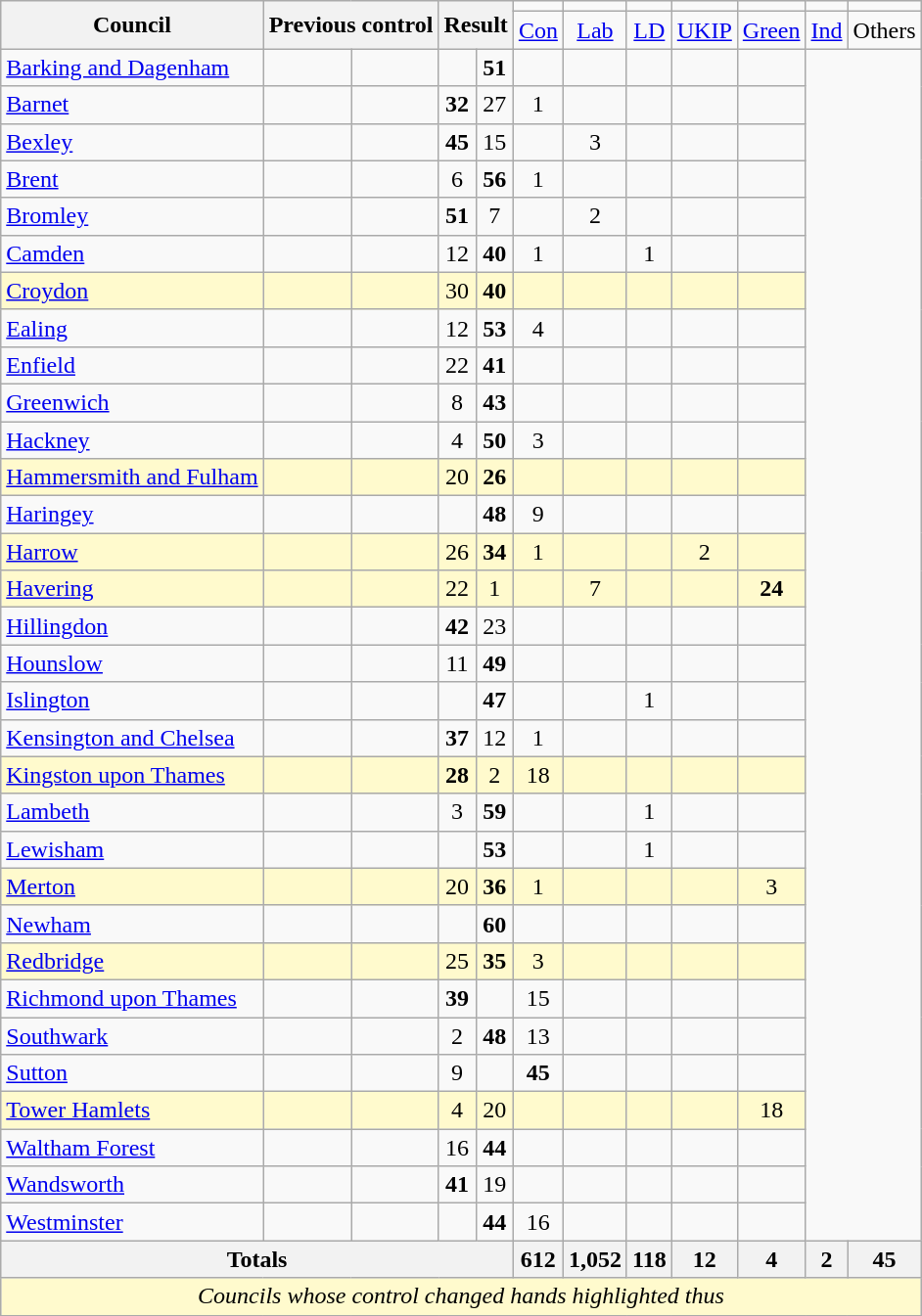<table class="wikitable sortable" style="text-align:center">
<tr style="text-align:center">
<th rowspan="2">Council</th>
<th colspan="2" rowspan="2">Previous control</th>
<th colspan="2" rowspan="2">Result</th>
<td></td>
<td></td>
<td></td>
<td></td>
<td></td>
<td></td>
<td></td>
</tr>
<tr>
<td><a href='#'>Con</a></td>
<td><a href='#'>Lab</a></td>
<td><a href='#'>LD</a></td>
<td><a href='#'>UKIP</a></td>
<td><a href='#'>Green</a></td>
<td><a href='#'>Ind</a></td>
<td>Others</td>
</tr>
<tr>
<td style="text-align:left"><a href='#'>Barking and Dagenham</a></td>
<td></td>
<td></td>
<td></td>
<td><strong>51</strong></td>
<td></td>
<td></td>
<td></td>
<td></td>
<td></td>
</tr>
<tr>
<td style="text-align:left"><a href='#'>Barnet</a></td>
<td></td>
<td></td>
<td><strong>32</strong></td>
<td>27</td>
<td>1</td>
<td></td>
<td></td>
<td></td>
<td></td>
</tr>
<tr>
<td style="text-align:left"><a href='#'>Bexley</a></td>
<td></td>
<td></td>
<td><strong>45</strong></td>
<td>15</td>
<td></td>
<td>3</td>
<td></td>
<td></td>
<td></td>
</tr>
<tr>
<td style="text-align:left"><a href='#'>Brent</a></td>
<td></td>
<td></td>
<td>6</td>
<td><strong>56</strong></td>
<td>1</td>
<td></td>
<td></td>
<td></td>
<td></td>
</tr>
<tr>
<td style="text-align:left"><a href='#'>Bromley</a></td>
<td></td>
<td></td>
<td><strong>51</strong></td>
<td>7</td>
<td></td>
<td>2</td>
<td></td>
<td></td>
<td></td>
</tr>
<tr>
<td style="text-align:left"><a href='#'>Camden</a></td>
<td></td>
<td></td>
<td>12</td>
<td><strong>40</strong></td>
<td>1</td>
<td></td>
<td>1</td>
<td></td>
<td></td>
</tr>
<tr style="background:lemonchiffon">
<td style="text-align:left;"><a href='#'>Croydon</a></td>
<td></td>
<td></td>
<td>30</td>
<td><strong>40</strong></td>
<td></td>
<td></td>
<td></td>
<td></td>
<td></td>
</tr>
<tr>
<td style="text-align:left"><a href='#'>Ealing</a></td>
<td></td>
<td></td>
<td>12</td>
<td><strong>53</strong></td>
<td>4</td>
<td></td>
<td></td>
<td></td>
<td></td>
</tr>
<tr>
<td style="text-align:left"><a href='#'>Enfield</a></td>
<td></td>
<td></td>
<td>22</td>
<td><strong>41</strong></td>
<td></td>
<td></td>
<td></td>
<td></td>
<td></td>
</tr>
<tr>
<td style="text-align:left"><a href='#'>Greenwich</a></td>
<td></td>
<td></td>
<td>8</td>
<td><strong>43</strong></td>
<td></td>
<td></td>
<td></td>
<td></td>
<td></td>
</tr>
<tr>
<td style="text-align:left"><a href='#'>Hackney</a></td>
<td></td>
<td></td>
<td>4</td>
<td><strong>50</strong></td>
<td>3</td>
<td></td>
<td></td>
<td></td>
<td></td>
</tr>
<tr style="background:lemonchiffon">
<td style="text-align:left;"><a href='#'>Hammersmith and Fulham</a></td>
<td></td>
<td></td>
<td>20</td>
<td><strong>26</strong></td>
<td></td>
<td></td>
<td></td>
<td></td>
<td></td>
</tr>
<tr>
<td style="text-align:left"><a href='#'>Haringey</a></td>
<td></td>
<td></td>
<td></td>
<td><strong>48</strong></td>
<td>9</td>
<td></td>
<td></td>
<td></td>
<td></td>
</tr>
<tr style="background:lemonchiffon">
<td style="text-align:left"><a href='#'>Harrow</a></td>
<td></td>
<td></td>
<td>26</td>
<td><strong>34</strong></td>
<td>1</td>
<td></td>
<td></td>
<td>2</td>
<td></td>
</tr>
<tr style="background:lemonchiffon" valign="top">
<td style="text-align:left"><a href='#'>Havering</a></td>
<td></td>
<td></td>
<td>22</td>
<td>1</td>
<td></td>
<td>7</td>
<td></td>
<td></td>
<td><strong>24</strong></td>
</tr>
<tr>
<td style="text-align:left"><a href='#'>Hillingdon</a></td>
<td></td>
<td></td>
<td><strong>42</strong></td>
<td>23</td>
<td></td>
<td></td>
<td></td>
<td></td>
<td></td>
</tr>
<tr>
<td style="text-align:left"><a href='#'>Hounslow</a></td>
<td></td>
<td></td>
<td>11</td>
<td><strong>49</strong></td>
<td></td>
<td></td>
<td></td>
<td></td>
<td></td>
</tr>
<tr>
<td style="text-align:left"><a href='#'>Islington</a></td>
<td></td>
<td></td>
<td></td>
<td><strong>47</strong></td>
<td></td>
<td></td>
<td>1</td>
<td></td>
<td></td>
</tr>
<tr>
<td style="text-align:left"><a href='#'>Kensington and Chelsea</a></td>
<td></td>
<td></td>
<td><strong>37</strong></td>
<td>12</td>
<td>1</td>
<td></td>
<td></td>
<td></td>
<td></td>
</tr>
<tr style="background:lemonchiffon">
<td style="text-align:left;"><a href='#'>Kingston upon Thames</a></td>
<td></td>
<td></td>
<td><strong>28</strong></td>
<td>2</td>
<td>18</td>
<td></td>
<td></td>
<td></td>
<td></td>
</tr>
<tr>
<td style="text-align:left"><a href='#'>Lambeth</a></td>
<td></td>
<td></td>
<td>3</td>
<td><strong>59</strong></td>
<td></td>
<td></td>
<td>1</td>
<td></td>
<td></td>
</tr>
<tr>
<td style="text-align:left"><a href='#'>Lewisham</a></td>
<td></td>
<td></td>
<td></td>
<td><strong>53</strong></td>
<td></td>
<td></td>
<td>1</td>
<td></td>
<td></td>
</tr>
<tr style="background:lemonchiffon">
<td style="text-align:left; "><a href='#'>Merton</a></td>
<td></td>
<td></td>
<td>20</td>
<td><strong>36</strong></td>
<td>1</td>
<td></td>
<td></td>
<td></td>
<td>3</td>
</tr>
<tr>
<td style="text-align:left"><a href='#'>Newham</a></td>
<td></td>
<td></td>
<td></td>
<td><strong>60</strong></td>
<td></td>
<td></td>
<td></td>
<td></td>
<td></td>
</tr>
<tr style="background:lemonchiffon">
<td style="text-align:left"><a href='#'>Redbridge</a></td>
<td></td>
<td></td>
<td>25</td>
<td><strong>35</strong></td>
<td>3</td>
<td></td>
<td></td>
<td></td>
<td></td>
</tr>
<tr>
<td style="text-align:left"><a href='#'>Richmond upon Thames</a></td>
<td></td>
<td></td>
<td><strong>39</strong></td>
<td></td>
<td>15</td>
<td></td>
<td></td>
<td></td>
<td></td>
</tr>
<tr>
<td style="text-align:left"><a href='#'>Southwark</a></td>
<td></td>
<td></td>
<td>2</td>
<td><strong>48</strong></td>
<td>13</td>
<td></td>
<td></td>
<td></td>
<td></td>
</tr>
<tr>
<td style="text-align:left"><a href='#'>Sutton</a></td>
<td></td>
<td></td>
<td>9</td>
<td></td>
<td><strong>45</strong></td>
<td></td>
<td></td>
<td></td>
<td></td>
</tr>
<tr style="background:lemonchiffon">
<td style="text-align:left; "><a href='#'>Tower Hamlets</a></td>
<td></td>
<td></td>
<td>4</td>
<td>20</td>
<td></td>
<td></td>
<td></td>
<td></td>
<td>18</td>
</tr>
<tr>
<td style="text-align:left"><a href='#'>Waltham Forest</a></td>
<td></td>
<td></td>
<td>16</td>
<td><strong>44</strong></td>
<td></td>
<td></td>
<td></td>
<td></td>
<td></td>
</tr>
<tr>
<td style="text-align:left"><a href='#'>Wandsworth</a></td>
<td></td>
<td></td>
<td><strong>41</strong></td>
<td>19</td>
<td></td>
<td></td>
<td></td>
<td></td>
<td></td>
</tr>
<tr>
<td style="text-align:left"><a href='#'>Westminster</a></td>
<td></td>
<td></td>
<td></td>
<td><strong>44</strong></td>
<td>16</td>
<td></td>
<td></td>
<td></td>
<td></td>
</tr>
<tr>
<th colspan="5">Totals</th>
<th>612</th>
<th>1,052</th>
<th>118</th>
<th>12</th>
<th>4</th>
<th>2</th>
<th>45</th>
</tr>
<tr>
<td colspan="12" style="background:lemonchiffon; text-align:center"><em>Councils whose control changed hands highlighted thus</em></td>
</tr>
<tr>
</tr>
</table>
